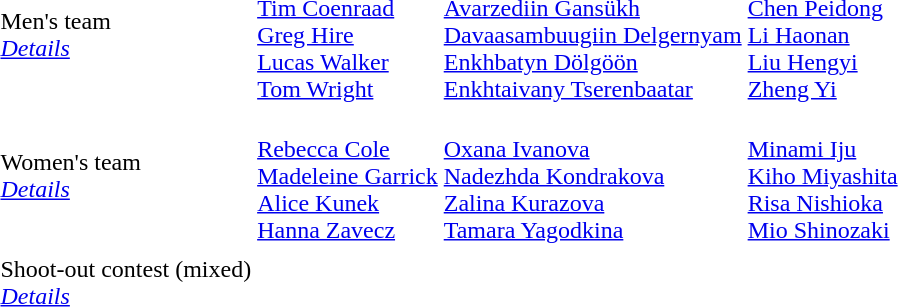<table>
<tr>
<td>Men's team<br><em><a href='#'>Details</a></em></td>
<td align=left><br><a href='#'>Tim Coenraad</a><br><a href='#'>Greg Hire</a><br><a href='#'>Lucas Walker</a><br><a href='#'>Tom Wright</a></td>
<td align=left><br><a href='#'>Avarzediin Gansükh</a><br><a href='#'>Davaasambuugiin Delgernyam</a><br><a href='#'>Enkhbatyn Dölgöön</a><br><a href='#'>Enkhtaivany Tserenbaatar</a></td>
<td align=left><br><a href='#'>Chen Peidong</a><br><a href='#'>Li Haonan</a><br><a href='#'>Liu Hengyi</a><br><a href='#'>Zheng Yi</a></td>
</tr>
<tr>
<td>Women's team<br><em><a href='#'>Details</a></em></td>
<td align=left><br><a href='#'>Rebecca Cole</a><br><a href='#'>Madeleine Garrick</a><br><a href='#'>Alice Kunek</a><br><a href='#'>Hanna Zavecz</a></td>
<td align=left><br><a href='#'>Oxana Ivanova</a><br><a href='#'>Nadezhda Kondrakova</a><br><a href='#'>Zalina Kurazova</a><br><a href='#'>Tamara Yagodkina</a></td>
<td align=left><br><a href='#'>Minami Iju</a><br><a href='#'>Kiho Miyashita</a><br><a href='#'>Risa Nishioka</a><br><a href='#'>Mio Shinozaki</a></td>
</tr>
<tr>
<td colspan=4></td>
</tr>
<tr>
<td>Shoot-out contest (mixed)<br><em><a href='#'>Details</a></em></td>
<td align=left></td>
<td align=left></td>
<td align=left></td>
</tr>
</table>
